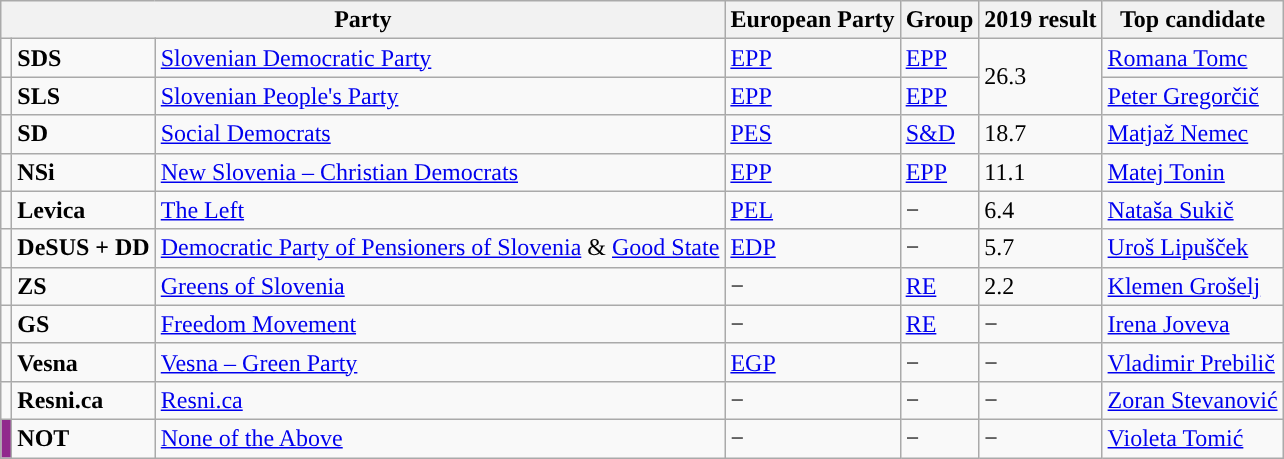<table class="wikitable">
<tr>
<th colspan="3">Party</th>
<th>European Party</th>
<th>Group</th>
<th>2019 result</th>
<th>Top candidate</th>
</tr>
<tr>
<td style="background:"></td>
<td><strong>SDS</strong></td>
<td><a href='#'>Slovenian Democratic Party</a></td>
<td><a href='#'>EPP</a></td>
<td><a href='#'>EPP</a></td>
<td rowspan=2>26.3</td>
<td><a href='#'>Romana Tomc</a></td>
</tr>
<tr>
<td style="background:"></td>
<td><strong>SLS</strong></td>
<td><a href='#'>Slovenian People's Party</a></td>
<td><a href='#'>EPP</a></td>
<td><a href='#'>EPP</a></td>
<td><a href='#'>Peter Gregorčič</a></td>
</tr>
<tr>
<td style="background:"></td>
<td><strong>SD</strong></td>
<td><a href='#'>Social Democrats</a></td>
<td><a href='#'>PES</a></td>
<td><a href='#'>S&D</a></td>
<td>18.7</td>
<td><a href='#'>Matjaž Nemec</a></td>
</tr>
<tr>
<td style="background:"></td>
<td><strong>NSi</strong></td>
<td><a href='#'>New Slovenia – Christian Democrats</a></td>
<td><a href='#'>EPP</a></td>
<td><a href='#'>EPP</a></td>
<td>11.1</td>
<td><a href='#'>Matej Tonin</a></td>
</tr>
<tr>
<td style="background:"></td>
<td><strong>Levica</strong></td>
<td><a href='#'>The Left</a></td>
<td><a href='#'>PEL</a></td>
<td>−</td>
<td>6.4</td>
<td><a href='#'>Nataša Sukič</a></td>
</tr>
<tr>
<td style="background:"></td>
<td><strong>DeSUS + DD</strong></td>
<td><a href='#'>Democratic Party of Pensioners of Slovenia</a> & <a href='#'>Good State</a></td>
<td><a href='#'>EDP</a></td>
<td>−</td>
<td>5.7</td>
<td><a href='#'>Uroš Lipušček</a></td>
</tr>
<tr>
<td style="background:"></td>
<td><strong>ZS</strong></td>
<td><a href='#'>Greens of Slovenia</a></td>
<td>−</td>
<td><a href='#'>RE</a></td>
<td>2.2</td>
<td><a href='#'>Klemen Grošelj</a></td>
</tr>
<tr>
<td style="background:"></td>
<td><strong>GS</strong></td>
<td><a href='#'>Freedom Movement</a></td>
<td>−</td>
<td><a href='#'>RE</a></td>
<td>−</td>
<td><a href='#'>Irena Joveva</a></td>
</tr>
<tr>
<td style="background:"></td>
<td><strong>Vesna</strong></td>
<td><a href='#'>Vesna – Green Party</a></td>
<td><a href='#'>EGP</a></td>
<td>−</td>
<td>−</td>
<td><a href='#'>Vladimir Prebilič</a></td>
</tr>
<tr>
<td style="background:"></td>
<td><strong>Resni.ca</strong></td>
<td><a href='#'>Resni.ca</a></td>
<td>−</td>
<td>−</td>
<td>−</td>
<td><a href='#'>Zoran Stevanović</a></td>
</tr>
<tr>
<td style="background:#91298D"></td>
<td><strong>NOT</strong></td>
<td><a href='#'>None of the Above</a></td>
<td>−</td>
<td>−</td>
<td>−</td>
<td><a href='#'>Violeta Tomić</a></td>
</tr>
</table>
